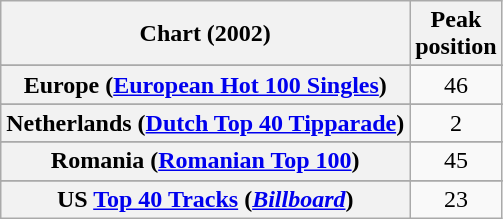<table class="wikitable sortable plainrowheaders" style="text-align:center">
<tr>
<th scope="col">Chart (2002)</th>
<th scope="col">Peak<br>position</th>
</tr>
<tr>
</tr>
<tr>
</tr>
<tr>
</tr>
<tr>
</tr>
<tr>
<th scope="row">Europe (<a href='#'>European Hot 100 Singles</a>)</th>
<td>46</td>
</tr>
<tr>
</tr>
<tr>
</tr>
<tr>
</tr>
<tr>
</tr>
<tr>
<th scope="row">Netherlands (<a href='#'>Dutch Top 40 Tipparade</a>)</th>
<td>2</td>
</tr>
<tr>
</tr>
<tr>
<th scope="row">Romania (<a href='#'>Romanian Top 100</a>)</th>
<td>45</td>
</tr>
<tr>
</tr>
<tr>
</tr>
<tr>
</tr>
<tr>
</tr>
<tr>
</tr>
<tr>
</tr>
<tr>
</tr>
<tr>
</tr>
<tr>
</tr>
<tr>
</tr>
<tr>
<th scope="row">US <a href='#'>Top 40 Tracks</a> (<em><a href='#'>Billboard</a></em>)</th>
<td>23</td>
</tr>
</table>
